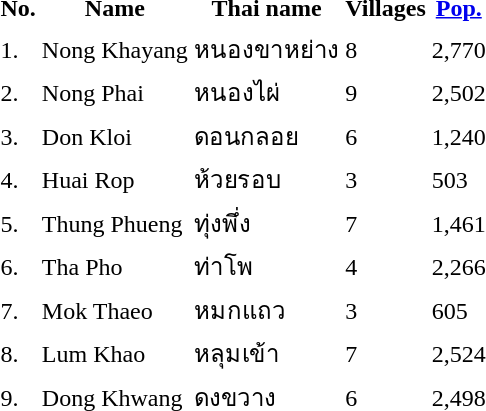<table>
<tr>
<th>No.</th>
<th>Name</th>
<th>Thai name</th>
<th>Villages</th>
<th><a href='#'>Pop.</a></th>
</tr>
<tr>
</tr>
<tr>
<td>1.</td>
<td>Nong Khayang</td>
<td>หนองขาหย่าง</td>
<td>8</td>
<td>2,770</td>
<td></td>
</tr>
<tr>
<td>2.</td>
<td>Nong Phai</td>
<td>หนองไผ่</td>
<td>9</td>
<td>2,502</td>
<td></td>
</tr>
<tr>
<td>3.</td>
<td>Don Kloi</td>
<td>ดอนกลอย</td>
<td>6</td>
<td>1,240</td>
<td></td>
</tr>
<tr>
<td>4.</td>
<td>Huai Rop</td>
<td>ห้วยรอบ</td>
<td>3</td>
<td>503</td>
<td></td>
</tr>
<tr>
<td>5.</td>
<td>Thung Phueng</td>
<td>ทุ่งพึ่ง</td>
<td>7</td>
<td>1,461</td>
<td></td>
</tr>
<tr>
<td>6.</td>
<td>Tha Pho</td>
<td>ท่าโพ</td>
<td>4</td>
<td>2,266</td>
<td></td>
</tr>
<tr>
<td>7.</td>
<td>Mok Thaeo</td>
<td>หมกแถว</td>
<td>3</td>
<td>605</td>
<td></td>
</tr>
<tr>
<td>8.</td>
<td>Lum Khao</td>
<td>หลุมเข้า</td>
<td>7</td>
<td>2,524</td>
<td></td>
</tr>
<tr>
<td>9.</td>
<td>Dong Khwang</td>
<td>ดงขวาง</td>
<td>6</td>
<td>2,498</td>
<td></td>
</tr>
</table>
